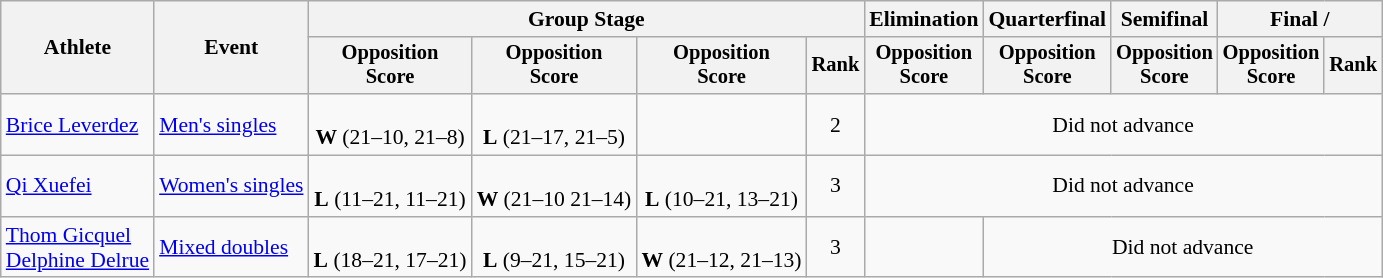<table class="wikitable" style="font-size:90%">
<tr>
<th rowspan=2>Athlete</th>
<th rowspan=2>Event</th>
<th colspan=4>Group Stage</th>
<th>Elimination</th>
<th>Quarterfinal</th>
<th>Semifinal</th>
<th colspan=2>Final / </th>
</tr>
<tr style="font-size:95%">
<th>Opposition<br>Score</th>
<th>Opposition<br>Score</th>
<th>Opposition<br>Score</th>
<th>Rank</th>
<th>Opposition<br>Score</th>
<th>Opposition<br>Score</th>
<th>Opposition<br>Score</th>
<th>Opposition<br>Score</th>
<th>Rank</th>
</tr>
<tr align=center>
<td align=left><a href='#'>Brice Leverdez</a></td>
<td align=left><a href='#'>Men's singles</a></td>
<td><br><strong>W</strong> (21–10, 21–8)</td>
<td><br><strong>L</strong> (21–17, 21–5)</td>
<td></td>
<td>2</td>
<td colspan=5>Did not advance</td>
</tr>
<tr align=center>
<td align=left><a href='#'>Qi Xuefei</a></td>
<td align=left><a href='#'>Women's singles</a></td>
<td><br><strong>L</strong> (11–21, 11–21)</td>
<td><br><strong>W</strong> (21–10 21–14)</td>
<td><br><strong>L</strong> (10–21, 13–21)</td>
<td>3</td>
<td colspan=5>Did not advance</td>
</tr>
<tr align=center>
<td align=left><a href='#'>Thom Gicquel</a><br><a href='#'>Delphine Delrue</a></td>
<td align=left><a href='#'>Mixed doubles</a></td>
<td><br><strong>L</strong> (18–21, 17–21)</td>
<td><br><strong>L</strong> (9–21, 15–21)</td>
<td><br><strong>W</strong> (21–12, 21–13)</td>
<td>3</td>
<td></td>
<td colspan=4>Did not advance</td>
</tr>
</table>
